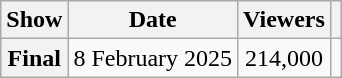<table class="wikitable plainrowheaders sortable" style="text-align:center">
<tr>
<th scope="col">Show</th>
<th scope="col">Date</th>
<th scope="col">Viewers</th>
<th scope="col" class="unsortable"></th>
</tr>
<tr>
<th scope="row">Final</th>
<td>8 February 2025</td>
<td>214,000</td>
<td></td>
</tr>
</table>
